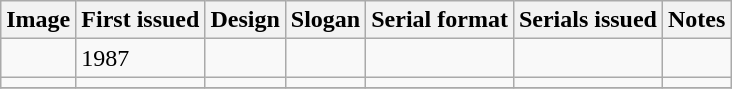<table class="wikitable">
<tr>
<th>Image</th>
<th>First issued</th>
<th>Design</th>
<th>Slogan</th>
<th>Serial format</th>
<th>Serials issued</th>
<th>Notes</th>
</tr>
<tr>
<td></td>
<td>1987</td>
<td></td>
<td></td>
<td></td>
<td></td>
<td></td>
</tr>
<tr>
<td></td>
<td></td>
<td></td>
<td></td>
<td></td>
<td></td>
<td></td>
</tr>
<tr>
</tr>
</table>
